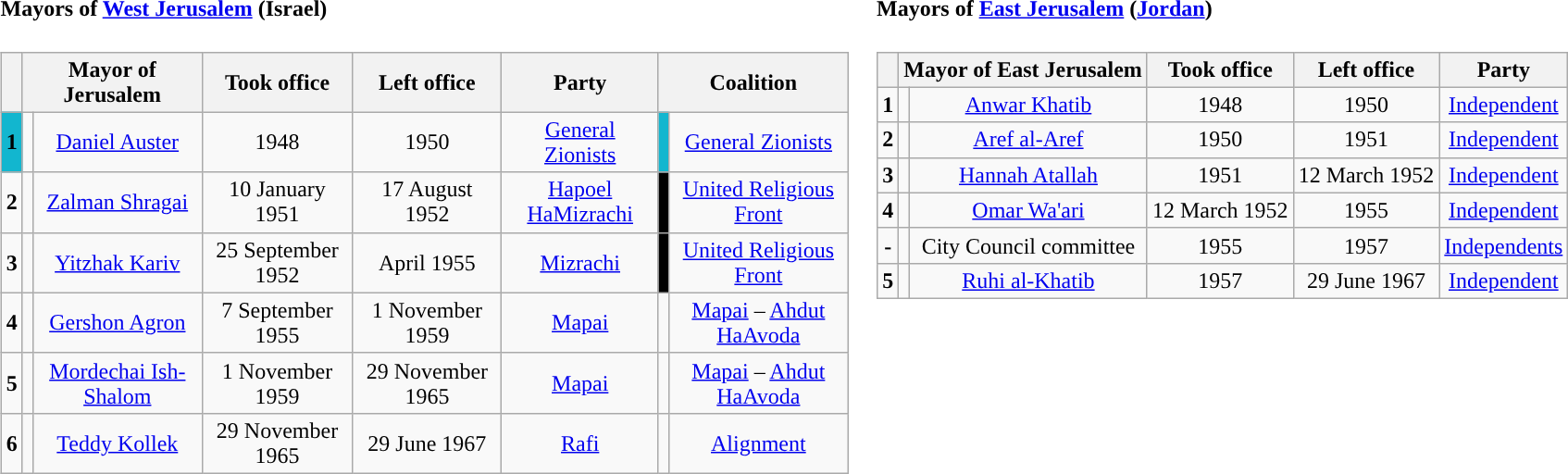<table width=100% |>
<tr>
<td width=50% valign=top><br><h4>Mayors of <a href='#'>West Jerusalem</a> (Israel)</h4><table class="wikitable" style="text-align: center;">
<tr>
<th><br></th>
<th colspan="2">Mayor of Jerusalem</th>
<th>Took office</th>
<th>Left office</th>
<th>Party</th>
<th colspan="2">Coalition</th>
</tr>
<tr>
<td rowspan="1" style="background: #12B6CF;"><strong>1</strong></td>
<td rowspan="1"></td>
<td rowspan="1"><a href='#'>Daniel Auster</a></td>
<td rowspan="1">1948</td>
<td rowspan="1">1950</td>
<td rowspan="1"><a href='#'>General Zionists</a></td>
<td style="background: #12B6CF;"></td>
<td><a href='#'>General Zionists</a></td>
</tr>
<tr>
<td rowspan="1" style="background: "><strong>2</strong></td>
<td rowspan="1"></td>
<td rowspan="1"><a href='#'>Zalman Shragai</a></td>
<td rowspan="1">10 January 1951</td>
<td rowspan="1">17 August 1952</td>
<td rowspan="1"><a href='#'>Hapoel HaMizrachi</a></td>
<td style="background: #000000;"></td>
<td><a href='#'>United Religious Front</a></td>
</tr>
<tr>
<td rowspan="1" style="background: "><strong>3</strong></td>
<td rowspan="1"></td>
<td rowspan="1"><a href='#'>Yitzhak Kariv</a></td>
<td rowspan="1">25 September 1952</td>
<td rowspan="1">April 1955</td>
<td rowspan="1"><a href='#'>Mizrachi</a></td>
<td style="background: #000000;"></td>
<td><a href='#'>United Religious Front</a></td>
</tr>
<tr>
<td rowspan="1" style="background: "><strong>4</strong></td>
<td rowspan="1"></td>
<td rowspan="1"><a href='#'>Gershon Agron</a></td>
<td rowspan="1">7 September 1955</td>
<td rowspan="1">1 November 1959</td>
<td rowspan="1"><a href='#'>Mapai</a></td>
<td style="background: "></td>
<td><a href='#'>Mapai</a> – <a href='#'>Ahdut HaAvoda</a></td>
</tr>
<tr>
<td rowspan="1" style="background: "><strong>5</strong></td>
<td rowspan="1"></td>
<td rowspan="1"><a href='#'>Mordechai Ish-Shalom</a></td>
<td rowspan="1">1 November 1959</td>
<td rowspan="1">29 November 1965</td>
<td rowspan="1"><a href='#'>Mapai</a></td>
<td style="background: "></td>
<td><a href='#'>Mapai</a> – <a href='#'>Ahdut HaAvoda</a></td>
</tr>
<tr>
<td style="background: "><strong>6</strong></td>
<td></td>
<td><a href='#'>Teddy Kollek</a></td>
<td>29 November 1965</td>
<td>29 June 1967</td>
<td><a href='#'>Rafi</a></td>
<td style="background: "></td>
<td><a href='#'>Alignment</a></td>
</tr>
</table>
</td>
<td width=50% valign=top><br><h4>Mayors of <a href='#'>East Jerusalem</a> (<a href='#'>Jordan</a>)</h4><table class="wikitable" style="text-align: center;">
<tr>
<th><br></th>
<th colspan="2">Mayor of East Jerusalem</th>
<th>Took office</th>
<th>Left office</th>
<th>Party</th>
</tr>
<tr>
<td rowspan="1" style="background: "><strong>1</strong></td>
<td rowspan="1"></td>
<td rowspan="1"><a href='#'>Anwar Khatib</a></td>
<td rowspan="1">1948</td>
<td rowspan="1">1950</td>
<td rowspan="1"><a href='#'>Independent</a></td>
</tr>
<tr>
<td rowspan="1" style="background: "><strong>2</strong></td>
<td rowspan="1"></td>
<td rowspan="1"><a href='#'>Aref al-Aref</a></td>
<td rowspan="1">1950</td>
<td rowspan="1">1951</td>
<td rowspan="1"><a href='#'>Independent</a></td>
</tr>
<tr>
<td rowspan="1" style="background: "><strong>3</strong></td>
<td rowspan="1"></td>
<td rowspan="1"><a href='#'>Hannah Atallah</a></td>
<td rowspan="1">1951</td>
<td rowspan="1">12 March 1952</td>
<td rowspan="1"><a href='#'>Independent</a></td>
</tr>
<tr>
<td rowspan="1" style="background: "><strong>4</strong></td>
<td rowspan="1"></td>
<td rowspan="1"><a href='#'>Omar Wa'ari</a></td>
<td rowspan="1">12 March 1952</td>
<td rowspan="1">1955</td>
<td rowspan="1"><a href='#'>Independent</a></td>
</tr>
<tr>
<td rowspan="1" style="background: "><strong>-</strong></td>
<td rowspan="1"></td>
<td rowspan="1">City Council committee</td>
<td rowspan="1">1955</td>
<td rowspan="1">1957</td>
<td rowspan="1"><a href='#'>Independents</a></td>
</tr>
<tr>
<td rowspan="1" style="background: "><strong>5</strong></td>
<td rowspan="1"></td>
<td rowspan="1"><a href='#'>Ruhi al-Khatib</a></td>
<td rowspan="1">1957</td>
<td rowspan="1">29 June 1967</td>
<td rowspan="1"><a href='#'>Independent</a></td>
</tr>
</table>
</td>
</tr>
</table>
